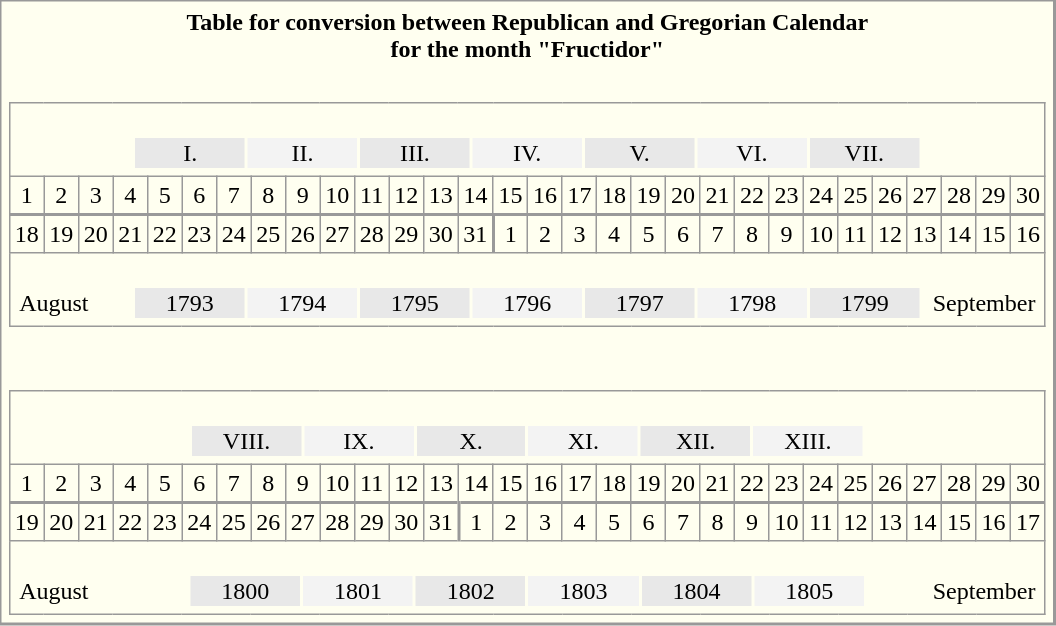<table align="center" cellpadding="3" style="background-color: #fffff0; border: 1px solid #999; border-right: 2px solid #999; border-bottom: 2px solid #999">
<tr>
<th>Table for conversion between Republican and Gregorian Calendar <br> for the month "Fructidor"</th>
</tr>
<tr>
<td><br><table align="center" rules="all" cellspacing="0" cellpadding="3" style="border: 1px solid #999; text-align: center">
<tr>
<td align="center" colspan="30"><br><table width="77%" align="center" style="text-align:center">
<tr>
<td width="11%" style="background-color: #e8e8e8">I.</td>
<td width="11%" style="background-color: #f3f3f3">II.</td>
<td width="11%" style="background-color: #e8e8e8">III.</td>
<td width="11%" style="background-color: #f3f3f3">IV.</td>
<td width="11%" style="background-color: #e8e8e8">V.</td>
<td width="11%" style="background-color: #f3f3f3">VI.</td>
<td width="11%" style="background-color: #e8e8e8">VII.</td>
</tr>
</table>
</td>
</tr>
<tr>
<td>1</td>
<td>2</td>
<td>3</td>
<td>4</td>
<td>5</td>
<td>6</td>
<td>7</td>
<td>8</td>
<td>9</td>
<td>10</td>
<td>11</td>
<td>12</td>
<td>13</td>
<td>14</td>
<td>15</td>
<td>16</td>
<td>17</td>
<td>18</td>
<td>19</td>
<td>20</td>
<td>21</td>
<td>22</td>
<td>23</td>
<td>24</td>
<td>25</td>
<td>26</td>
<td>27</td>
<td>28</td>
<td>29</td>
<td>30</td>
</tr>
<tr style="border-top: 2px solid #999">
<td>18</td>
<td>19</td>
<td>20</td>
<td>21</td>
<td>22</td>
<td>23</td>
<td>24</td>
<td>25</td>
<td>26</td>
<td>27</td>
<td>28</td>
<td>29</td>
<td>30</td>
<td>31</td>
<td style="border-left: 2px solid #999">1</td>
<td>2</td>
<td>3</td>
<td>4</td>
<td>5</td>
<td>6</td>
<td>7</td>
<td>8</td>
<td>9</td>
<td>10</td>
<td>11</td>
<td>12</td>
<td>13</td>
<td>14</td>
<td>15</td>
<td>16</td>
</tr>
<tr>
<td align="center" colspan="30"><br><table width="100%" style="text-align: center">
<tr>
<td width="11.5%" align="left">August</td>
<td width="11%" style="background-color: #e8e8e8">1793</td>
<td width="11%" style="background-color: #f3f3f3">1794</td>
<td width="11%" style="background-color: #e8e8e8">1795</td>
<td width="11%" style="background-color: #f3f3f3">1796</td>
<td width="11%" style="background-color: #e8e8e8">1797</td>
<td width="11%" style="background-color: #f3f3f3">1798</td>
<td width="11%" style="background-color: #e8e8e8">1799</td>
<td width="11.5%" align="right">September</td>
</tr>
</table>
</td>
</tr>
</table>
</td>
</tr>
<tr>
<td><br><table align="center" rules="all" cellspacing="0" cellpadding="3" style="border: 1px solid #999; text-align: center; margin-top: 1em">
<tr>
<td align="center" colspan="30"><br><table width="66%" align="center" style="text-align:center">
<tr>
<td width="11%" style="background-color: #e8e8e8">VIII.</td>
<td width="11%" style="background-color: #f3f3f3">IX.</td>
<td width="11%" style="background-color: #e8e8e8">X.</td>
<td width="11%" style="background-color: #f3f3f3">XI.</td>
<td width="11%" style="background-color: #e8e8e8">XII.</td>
<td width="11%" style="background-color: #f3f3f3">XIII.</td>
</tr>
</table>
</td>
</tr>
<tr>
<td>1</td>
<td>2</td>
<td>3</td>
<td>4</td>
<td>5</td>
<td>6</td>
<td>7</td>
<td>8</td>
<td>9</td>
<td>10</td>
<td>11</td>
<td>12</td>
<td>13</td>
<td>14</td>
<td>15</td>
<td>16</td>
<td>17</td>
<td>18</td>
<td>19</td>
<td>20</td>
<td>21</td>
<td>22</td>
<td>23</td>
<td>24</td>
<td>25</td>
<td>26</td>
<td>27</td>
<td>28</td>
<td>29</td>
<td>30</td>
</tr>
<tr style="border-top: 2px solid #999">
<td>19</td>
<td>20</td>
<td>21</td>
<td>22</td>
<td>23</td>
<td>24</td>
<td>25</td>
<td>26</td>
<td>27</td>
<td>28</td>
<td>29</td>
<td>30</td>
<td>31</td>
<td style="border-left: 2px solid #999">1</td>
<td>2</td>
<td>3</td>
<td>4</td>
<td>5</td>
<td>6</td>
<td>7</td>
<td>8</td>
<td>9</td>
<td>10</td>
<td>11</td>
<td>12</td>
<td>13</td>
<td>14</td>
<td>15</td>
<td>16</td>
<td>17</td>
</tr>
<tr>
<td align="center" colspan="30"><br><table width="100%" style="text-align: center">
<tr>
<td width="17%" align="left">August</td>
<td width="11%" style="background-color: #e8e8e8">1800</td>
<td width="11%" style="background-color: #f3f3f3">1801</td>
<td width="11%" style="background-color: #e8e8e8">1802</td>
<td width="11%" style="background-color: #f3f3f3">1803</td>
<td width="11%" style="background-color: #e8e8e8">1804</td>
<td width="11%" style="background-color: #f3f3f3">1805</td>
<td width="17%" align="right">September</td>
</tr>
</table>
</td>
</tr>
</table>
</td>
</tr>
</table>
